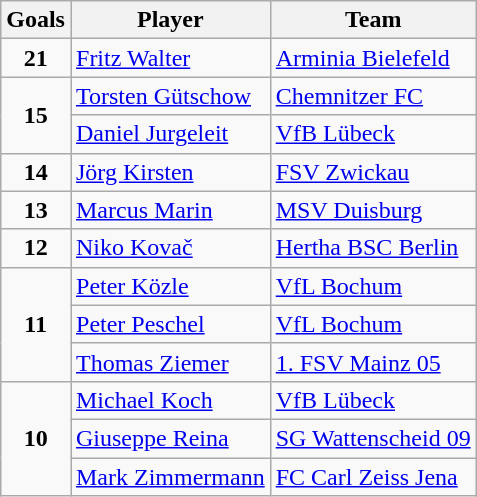<table class="wikitable">
<tr>
<th>Goals</th>
<th>Player</th>
<th>Team</th>
</tr>
<tr>
<td rowspan="1" align=center><strong>21</strong></td>
<td> <a href='#'>Fritz Walter</a></td>
<td><a href='#'>Arminia Bielefeld</a></td>
</tr>
<tr>
<td rowspan="2" align=center><strong>15</strong></td>
<td> <a href='#'>Torsten Gütschow</a></td>
<td><a href='#'>Chemnitzer FC</a></td>
</tr>
<tr>
<td> <a href='#'>Daniel Jurgeleit</a></td>
<td><a href='#'>VfB Lübeck</a></td>
</tr>
<tr>
<td rowspan="1" align=center><strong>14</strong></td>
<td> <a href='#'>Jörg Kirsten</a></td>
<td><a href='#'>FSV Zwickau</a></td>
</tr>
<tr>
<td rowspan="1" align=center><strong>13</strong></td>
<td> <a href='#'>Marcus Marin</a></td>
<td><a href='#'>MSV Duisburg</a></td>
</tr>
<tr>
<td rowspan="1" align=center><strong>12</strong></td>
<td> <a href='#'>Niko Kovač</a></td>
<td><a href='#'>Hertha BSC Berlin</a></td>
</tr>
<tr>
<td rowspan="3" align=center><strong>11</strong></td>
<td> <a href='#'>Peter Közle</a></td>
<td><a href='#'>VfL Bochum</a></td>
</tr>
<tr>
<td> <a href='#'>Peter Peschel</a></td>
<td><a href='#'>VfL Bochum</a></td>
</tr>
<tr>
<td> <a href='#'>Thomas Ziemer</a></td>
<td><a href='#'>1. FSV Mainz 05</a></td>
</tr>
<tr>
<td rowspan="3" align=center><strong>10</strong></td>
<td> <a href='#'>Michael Koch</a></td>
<td><a href='#'>VfB Lübeck</a></td>
</tr>
<tr>
<td> <a href='#'>Giuseppe Reina</a></td>
<td><a href='#'>SG Wattenscheid 09</a></td>
</tr>
<tr>
<td> <a href='#'>Mark Zimmermann</a></td>
<td><a href='#'>FC Carl Zeiss Jena</a></td>
</tr>
</table>
